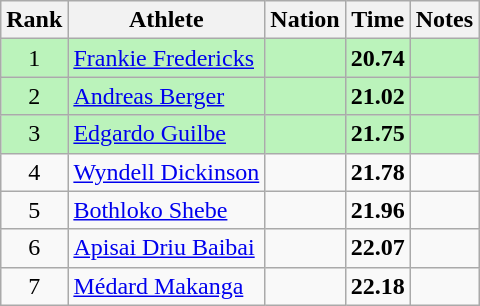<table class="wikitable sortable" style="text-align:center">
<tr>
<th>Rank</th>
<th>Athlete</th>
<th>Nation</th>
<th>Time</th>
<th>Notes</th>
</tr>
<tr style="background:#bbf3bb;">
<td>1</td>
<td align=left><a href='#'>Frankie Fredericks</a></td>
<td align=left></td>
<td><strong>20.74</strong></td>
<td></td>
</tr>
<tr style="background:#bbf3bb;">
<td>2</td>
<td align=left><a href='#'>Andreas Berger</a></td>
<td align=left></td>
<td><strong>21.02</strong></td>
<td></td>
</tr>
<tr style="background:#bbf3bb;">
<td>3</td>
<td align=left><a href='#'>Edgardo Guilbe</a></td>
<td align=left></td>
<td><strong>21.75</strong></td>
<td></td>
</tr>
<tr>
<td>4</td>
<td align=left><a href='#'>Wyndell Dickinson</a></td>
<td align=left></td>
<td><strong>21.78</strong></td>
<td></td>
</tr>
<tr>
<td>5</td>
<td align=left><a href='#'>Bothloko Shebe</a></td>
<td align=left></td>
<td><strong>21.96</strong></td>
<td></td>
</tr>
<tr>
<td>6</td>
<td align=left><a href='#'>Apisai Driu Baibai</a></td>
<td align=left></td>
<td><strong>22.07</strong></td>
<td></td>
</tr>
<tr>
<td>7</td>
<td align=left><a href='#'>Médard Makanga</a></td>
<td align=left></td>
<td><strong>22.18</strong></td>
<td></td>
</tr>
</table>
